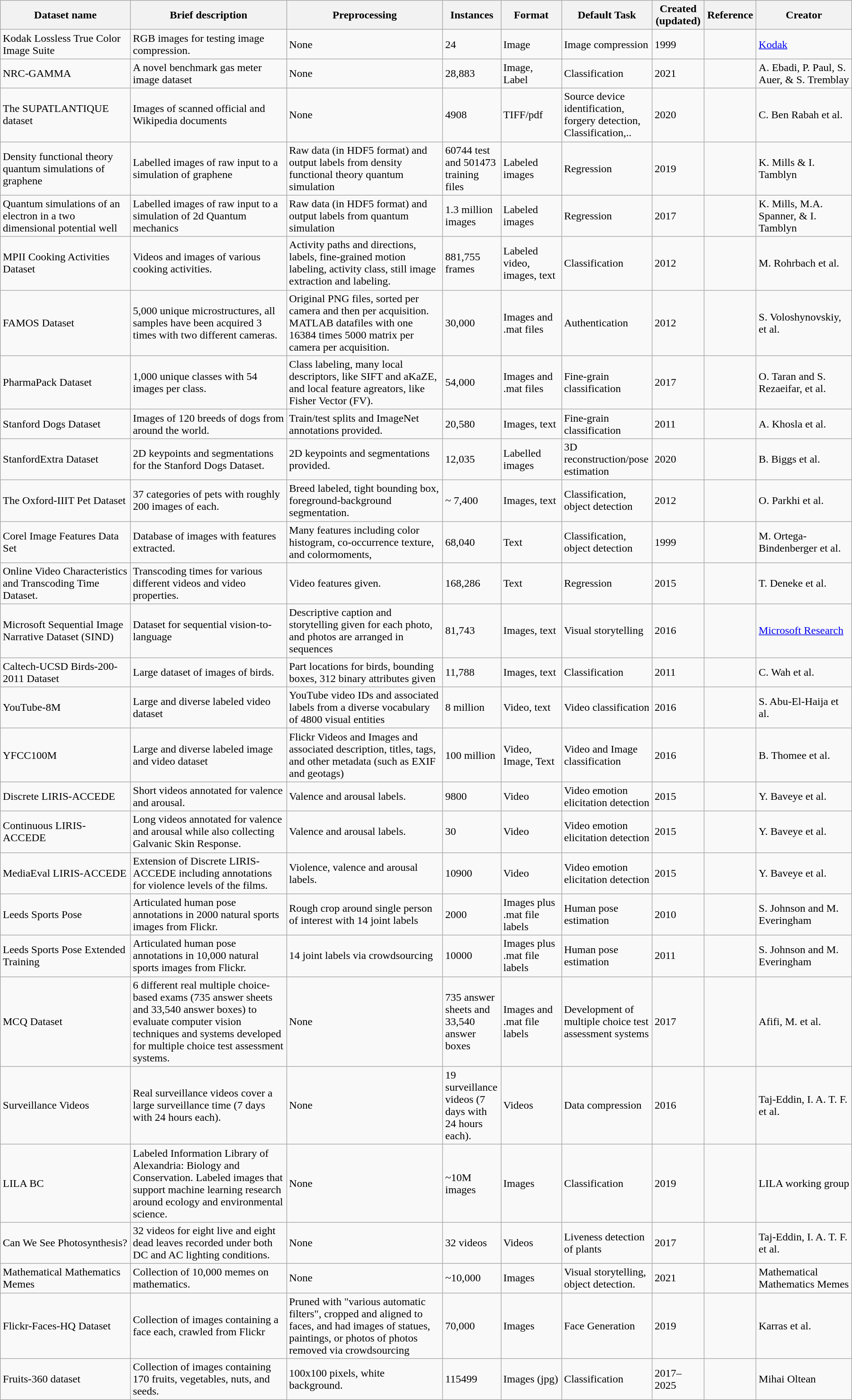<table class="wikitable sortable" style="width: 100%">
<tr>
<th scope="col" style="width: 15%;">Dataset name</th>
<th scope="col" style="width: 18%;">Brief description</th>
<th scope="col" style="width: 18%;">Preprocessing</th>
<th scope="col" style="width: 6%;">Instances</th>
<th scope="col" style="width: 7%;">Format</th>
<th scope="col" style="width: 7%;">Default Task</th>
<th scope="col" style="width: 6%;">Created (updated)</th>
<th scope="col" style="width: 6%;">Reference</th>
<th scope="col" style="width: 11%;">Creator</th>
</tr>
<tr>
<td>Kodak Lossless True Color Image Suite</td>
<td>RGB images for testing image compression.</td>
<td>None</td>
<td>24</td>
<td>Image</td>
<td>Image compression</td>
<td>1999</td>
<td></td>
<td><a href='#'>Kodak</a></td>
</tr>
<tr>
<td>NRC-GAMMA</td>
<td>A novel benchmark gas meter image dataset</td>
<td>None</td>
<td>28,883</td>
<td>Image, Label</td>
<td>Classification</td>
<td>2021</td>
<td></td>
<td>A. Ebadi, P. Paul, S. Auer, & S. Tremblay</td>
</tr>
<tr>
<td>The SUPATLANTIQUE dataset</td>
<td>Images of scanned official and Wikipedia documents</td>
<td>None</td>
<td>4908</td>
<td>TIFF/pdf</td>
<td>Source device identification, forgery detection, Classification,..</td>
<td>2020</td>
<td></td>
<td>C. Ben Rabah et al.</td>
</tr>
<tr>
<td>Density functional theory quantum simulations of graphene</td>
<td>Labelled images of raw input to a simulation of graphene</td>
<td>Raw data (in HDF5 format) and output labels from density functional theory quantum simulation</td>
<td>60744 test and 501473 training files</td>
<td>Labeled images</td>
<td>Regression</td>
<td>2019</td>
<td></td>
<td>K. Mills & I. Tamblyn</td>
</tr>
<tr>
<td>Quantum simulations of an electron in a two dimensional potential well</td>
<td>Labelled images of raw input to a simulation of 2d Quantum mechanics</td>
<td>Raw data (in HDF5 format) and output labels from quantum simulation</td>
<td>1.3 million images</td>
<td>Labeled images</td>
<td>Regression</td>
<td>2017</td>
<td></td>
<td>K. Mills, M.A. Spanner, & I. Tamblyn</td>
</tr>
<tr>
<td>MPII Cooking Activities Dataset</td>
<td>Videos and images of various cooking activities.</td>
<td>Activity paths and directions, labels, fine-grained motion labeling, activity class, still image extraction and labeling.</td>
<td>881,755 frames</td>
<td>Labeled video, images, text</td>
<td>Classification</td>
<td>2012</td>
<td></td>
<td>M. Rohrbach et al.</td>
</tr>
<tr>
<td>FAMOS Dataset</td>
<td>5,000 unique microstructures, all samples have been acquired 3 times with two different cameras.</td>
<td>Original PNG files, sorted per camera and then per acquisition. MATLAB datafiles with one 16384 times 5000 matrix per camera per acquisition.</td>
<td>30,000</td>
<td>Images and .mat files</td>
<td>Authentication</td>
<td>2012</td>
<td></td>
<td>S. Voloshynovskiy, et al.</td>
</tr>
<tr>
<td>PharmaPack Dataset</td>
<td>1,000 unique classes with 54 images per class.</td>
<td>Class labeling, many local descriptors, like SIFT and aKaZE, and local feature agreators, like Fisher Vector (FV).</td>
<td>54,000</td>
<td>Images and .mat files</td>
<td>Fine-grain classification</td>
<td>2017</td>
<td></td>
<td>O. Taran and S. Rezaeifar, et al.</td>
</tr>
<tr>
<td>Stanford Dogs Dataset</td>
<td>Images of 120 breeds of dogs from around the world.</td>
<td>Train/test splits and ImageNet annotations provided.</td>
<td>20,580</td>
<td>Images, text</td>
<td>Fine-grain classification</td>
<td>2011</td>
<td></td>
<td>A. Khosla et al.</td>
</tr>
<tr>
<td>StanfordExtra Dataset</td>
<td>2D keypoints and segmentations for the Stanford Dogs Dataset.</td>
<td>2D keypoints and segmentations provided.</td>
<td>12,035</td>
<td>Labelled images</td>
<td>3D reconstruction/pose estimation</td>
<td>2020</td>
<td></td>
<td>B. Biggs et al.</td>
</tr>
<tr>
<td>The Oxford-IIIT Pet Dataset</td>
<td>37 categories of pets with roughly 200 images of each.</td>
<td>Breed labeled, tight bounding box, foreground-background segmentation.</td>
<td>~ 7,400</td>
<td>Images, text</td>
<td>Classification, object detection</td>
<td>2012</td>
<td></td>
<td>O. Parkhi et al.</td>
</tr>
<tr>
<td>Corel Image Features Data Set</td>
<td>Database of images with features extracted.</td>
<td>Many features including color histogram, co-occurrence texture, and colormoments,</td>
<td>68,040</td>
<td>Text</td>
<td>Classification, object detection</td>
<td>1999</td>
<td></td>
<td>M. Ortega-Bindenberger et al.</td>
</tr>
<tr>
<td>Online Video Characteristics and Transcoding Time Dataset.</td>
<td>Transcoding times for various different videos and video properties.</td>
<td>Video features given.</td>
<td>168,286</td>
<td>Text</td>
<td>Regression</td>
<td>2015</td>
<td></td>
<td>T. Deneke et al.</td>
</tr>
<tr>
<td>Microsoft Sequential Image Narrative Dataset (SIND)</td>
<td>Dataset for sequential vision-to-language</td>
<td>Descriptive caption and storytelling given for each photo, and photos are arranged in sequences</td>
<td>81,743</td>
<td>Images, text</td>
<td>Visual storytelling</td>
<td>2016</td>
<td></td>
<td><a href='#'>Microsoft Research</a></td>
</tr>
<tr>
<td>Caltech-UCSD Birds-200-2011 Dataset</td>
<td>Large dataset of images of birds.</td>
<td>Part locations for birds, bounding boxes, 312 binary attributes given</td>
<td>11,788</td>
<td>Images, text</td>
<td>Classification</td>
<td>2011</td>
<td></td>
<td>C. Wah et al.</td>
</tr>
<tr>
<td>YouTube-8M</td>
<td>Large and diverse labeled video dataset</td>
<td>YouTube video IDs and associated labels from a diverse vocabulary of 4800 visual entities</td>
<td>8 million</td>
<td>Video, text</td>
<td>Video classification</td>
<td>2016</td>
<td></td>
<td>S. Abu-El-Haija et al.</td>
</tr>
<tr>
<td>YFCC100M</td>
<td>Large and diverse labeled image and video dataset</td>
<td>Flickr Videos and Images and associated description, titles, tags, and other metadata (such as EXIF and geotags)</td>
<td>100 million</td>
<td>Video, Image, Text</td>
<td>Video and Image classification</td>
<td>2016</td>
<td></td>
<td>B. Thomee et al.</td>
</tr>
<tr>
<td>Discrete LIRIS-ACCEDE</td>
<td>Short videos annotated for valence and arousal.</td>
<td>Valence and arousal labels.</td>
<td>9800</td>
<td>Video</td>
<td>Video emotion elicitation detection</td>
<td>2015</td>
<td></td>
<td>Y. Baveye et al.</td>
</tr>
<tr>
<td>Continuous LIRIS-ACCEDE</td>
<td>Long videos annotated for valence and arousal while also collecting Galvanic Skin Response.</td>
<td>Valence and arousal labels.</td>
<td>30</td>
<td>Video</td>
<td>Video emotion elicitation detection</td>
<td>2015</td>
<td></td>
<td>Y. Baveye et al.</td>
</tr>
<tr>
<td>MediaEval LIRIS-ACCEDE</td>
<td>Extension of Discrete LIRIS-ACCEDE including annotations for violence levels of the films.</td>
<td>Violence, valence and arousal labels.</td>
<td>10900</td>
<td>Video</td>
<td>Video emotion elicitation detection</td>
<td>2015</td>
<td></td>
<td>Y. Baveye et al.</td>
</tr>
<tr>
<td>Leeds Sports Pose</td>
<td>Articulated human pose annotations in 2000 natural sports images from Flickr.</td>
<td>Rough crop around single person of interest with 14 joint labels</td>
<td>2000</td>
<td>Images plus .mat file labels</td>
<td>Human pose estimation</td>
<td>2010</td>
<td></td>
<td>S. Johnson and M. Everingham</td>
</tr>
<tr>
<td>Leeds Sports Pose Extended Training</td>
<td>Articulated human pose annotations in 10,000 natural sports images from Flickr.</td>
<td>14 joint labels via crowdsourcing</td>
<td>10000</td>
<td>Images plus .mat file labels</td>
<td>Human pose estimation</td>
<td>2011</td>
<td></td>
<td>S. Johnson and M. Everingham</td>
</tr>
<tr>
<td>MCQ Dataset</td>
<td>6 different real multiple choice-based exams (735 answer sheets and 33,540 answer boxes) to evaluate computer vision techniques and systems developed for multiple choice test assessment systems.</td>
<td>None</td>
<td>735 answer sheets and 33,540 answer boxes</td>
<td>Images and .mat file labels</td>
<td>Development of multiple choice test assessment systems</td>
<td>2017</td>
<td></td>
<td>Afifi, M. et al.</td>
</tr>
<tr>
<td>Surveillance Videos</td>
<td>Real surveillance videos cover a large surveillance time (7 days with 24 hours each).</td>
<td>None</td>
<td>19 surveillance videos (7 days with 24 hours each).</td>
<td>Videos</td>
<td>Data compression</td>
<td>2016</td>
<td></td>
<td>Taj-Eddin, I. A. T. F. et al.</td>
</tr>
<tr>
<td>LILA BC</td>
<td>Labeled Information Library of Alexandria: Biology and Conservation.  Labeled images that support machine learning research around ecology and environmental science.</td>
<td>None</td>
<td>~10M images</td>
<td>Images</td>
<td>Classification</td>
<td>2019</td>
<td></td>
<td>LILA working group</td>
</tr>
<tr>
<td>Can We See Photosynthesis?</td>
<td>32 videos for eight live and eight dead leaves recorded under both DC and AC lighting conditions.</td>
<td>None</td>
<td>32 videos</td>
<td>Videos</td>
<td>Liveness detection of plants</td>
<td>2017</td>
<td></td>
<td>Taj-Eddin, I. A. T. F. et al.</td>
</tr>
<tr>
<td>Mathematical Mathematics Memes</td>
<td>Collection of 10,000 memes on mathematics.</td>
<td>None</td>
<td>~10,000</td>
<td>Images</td>
<td>Visual storytelling, object detection.</td>
<td>2021</td>
<td></td>
<td>Mathematical Mathematics Memes</td>
</tr>
<tr>
<td>Flickr-Faces-HQ Dataset</td>
<td>Collection of images containing a face each, crawled from Flickr</td>
<td>Pruned with "various automatic filters", cropped and aligned to faces, and had images of statues, paintings, or photos of photos removed via crowdsourcing</td>
<td>70,000</td>
<td>Images</td>
<td>Face Generation</td>
<td>2019</td>
<td></td>
<td>Karras et al.</td>
</tr>
<tr>
<td>Fruits-360 dataset</td>
<td>Collection of images containing 170 fruits, vegetables, nuts, and seeds.</td>
<td>100x100 pixels, white background.</td>
<td>115499</td>
<td>Images (jpg)</td>
<td>Classification</td>
<td>2017–2025</td>
<td></td>
<td>Mihai Oltean</td>
</tr>
</table>
